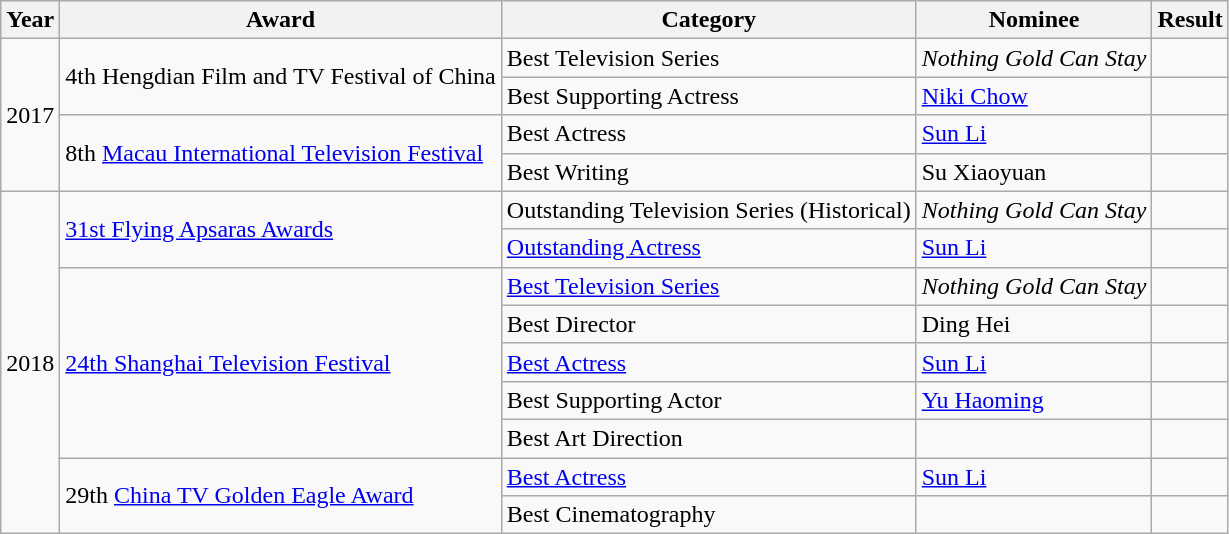<table class="wikitable">
<tr>
<th>Year</th>
<th>Award</th>
<th>Category</th>
<th>Nominee</th>
<th>Result</th>
</tr>
<tr>
<td rowspan=4>2017</td>
<td rowspan=2>4th Hengdian Film and TV Festival of China</td>
<td>Best Television Series</td>
<td><em>Nothing Gold Can Stay</em></td>
<td></td>
</tr>
<tr>
<td>Best Supporting Actress</td>
<td><a href='#'>Niki Chow</a></td>
<td></td>
</tr>
<tr>
<td rowspan=2>8th <a href='#'>Macau International Television Festival</a></td>
<td>Best Actress</td>
<td><a href='#'>Sun Li</a></td>
<td></td>
</tr>
<tr>
<td>Best Writing</td>
<td>Su Xiaoyuan</td>
<td></td>
</tr>
<tr>
<td rowspan=9>2018</td>
<td rowspan=2><a href='#'>31st Flying Apsaras Awards</a></td>
<td>Outstanding Television Series (Historical)</td>
<td><em>Nothing Gold Can Stay</em></td>
<td></td>
</tr>
<tr>
<td><a href='#'>Outstanding Actress</a></td>
<td><a href='#'>Sun Li</a></td>
<td></td>
</tr>
<tr>
<td rowspan=5><a href='#'>24th Shanghai Television Festival</a></td>
<td><a href='#'>Best Television Series</a></td>
<td><em>Nothing Gold Can Stay</em></td>
<td></td>
</tr>
<tr>
<td>Best Director</td>
<td>Ding Hei</td>
<td></td>
</tr>
<tr>
<td><a href='#'>Best Actress</a></td>
<td><a href='#'>Sun Li</a></td>
<td></td>
</tr>
<tr>
<td>Best Supporting Actor</td>
<td><a href='#'>Yu Haoming</a></td>
<td></td>
</tr>
<tr>
<td>Best Art Direction</td>
<td></td>
<td></td>
</tr>
<tr>
<td rowspan=2>29th <a href='#'>China TV Golden Eagle Award</a></td>
<td><a href='#'>Best Actress</a></td>
<td><a href='#'>Sun Li</a></td>
<td></td>
</tr>
<tr>
<td>Best Cinematography</td>
<td></td>
<td></td>
</tr>
</table>
